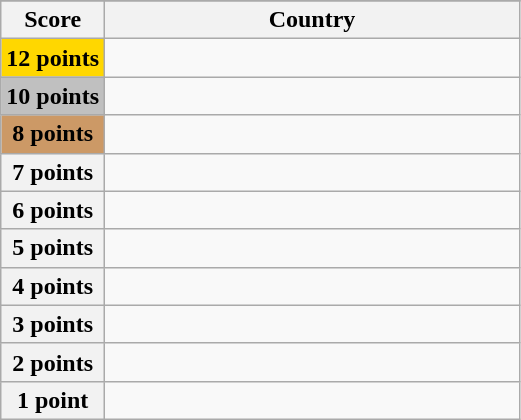<table class="wikitable">
<tr>
</tr>
<tr>
<th scope="col" width="20%">Score</th>
<th scope="col">Country</th>
</tr>
<tr>
<th scope="row" style="background:gold">12 points</th>
<td></td>
</tr>
<tr>
<th scope="row" style="background:silver">10 points</th>
<td></td>
</tr>
<tr>
<th scope="row" style="background:#CC9966">8 points</th>
<td></td>
</tr>
<tr>
<th scope="row">7 points</th>
<td></td>
</tr>
<tr>
<th scope="row">6 points</th>
<td></td>
</tr>
<tr>
<th scope="row">5 points</th>
<td></td>
</tr>
<tr>
<th scope="row">4 points</th>
<td></td>
</tr>
<tr>
<th scope="row">3 points</th>
<td></td>
</tr>
<tr>
<th scope="row">2 points</th>
<td></td>
</tr>
<tr>
<th scope="row">1 point</th>
<td></td>
</tr>
</table>
